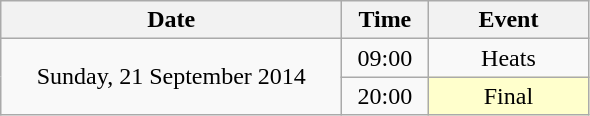<table class = "wikitable" style="text-align:center;">
<tr>
<th width=220>Date</th>
<th width=50>Time</th>
<th width=100>Event</th>
</tr>
<tr>
<td rowspan=2>Sunday, 21 September 2014</td>
<td>09:00</td>
<td>Heats</td>
</tr>
<tr>
<td>20:00</td>
<td bgcolor=ffffcc>Final</td>
</tr>
</table>
